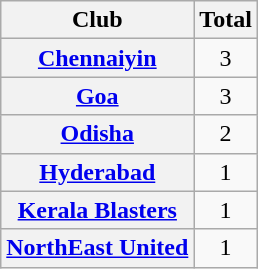<table class="sortable wikitable plainrowheaders">
<tr>
<th scope="col">Club</th>
<th scope="col">Total</th>
</tr>
<tr>
<th scope="row"><a href='#'>Chennaiyin</a></th>
<td align="center">3</td>
</tr>
<tr>
<th scope="row"><a href='#'>Goa</a></th>
<td align="center">3</td>
</tr>
<tr>
<th scope="row"><a href='#'>Odisha</a></th>
<td align="center">2</td>
</tr>
<tr>
<th scope="row"><a href='#'>Hyderabad</a></th>
<td align="center">1</td>
</tr>
<tr>
<th scope="row"><a href='#'>Kerala Blasters</a></th>
<td align="center">1</td>
</tr>
<tr>
<th scope="row"><a href='#'>NorthEast United</a></th>
<td align="center">1</td>
</tr>
</table>
